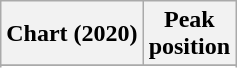<table class="wikitable sortable plainrowheaders" style="text-align:center">
<tr>
<th scope="col">Chart (2020)</th>
<th scope="col">Peak<br>position</th>
</tr>
<tr>
</tr>
<tr>
</tr>
<tr>
</tr>
<tr>
</tr>
<tr>
</tr>
</table>
